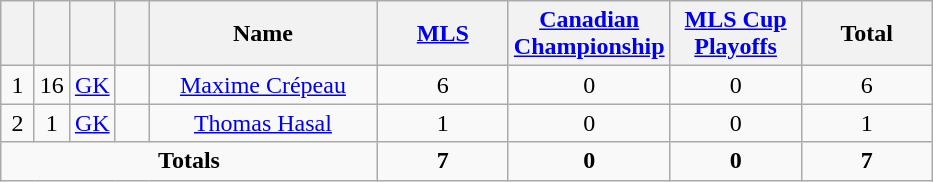<table class="wikitable" style="text-align:center">
<tr>
<th width=15></th>
<th width=15></th>
<th width=15></th>
<th width=15></th>
<th width=145>Name</th>
<th width=80><strong><a href='#'>MLS</a></strong></th>
<th width=80><strong><a href='#'>Canadian Championship</a></strong></th>
<th width=80><strong><a href='#'>MLS Cup Playoffs</a></strong></th>
<th width=80>Total</th>
</tr>
<tr>
<td rowspan=1>1</td>
<td>16</td>
<td><a href='#'>GK</a></td>
<td></td>
<td><a href='#'>Maxime Crépeau</a></td>
<td>6</td>
<td>0</td>
<td>0</td>
<td>6</td>
</tr>
<tr>
<td rowspan=1>2</td>
<td>1</td>
<td><a href='#'>GK</a></td>
<td></td>
<td><a href='#'>Thomas Hasal</a></td>
<td>1</td>
<td>0</td>
<td>0</td>
<td>1</td>
</tr>
<tr>
<td colspan="5"><strong>Totals</strong></td>
<td><strong>7</strong></td>
<td><strong>0</strong></td>
<td><strong>0</strong></td>
<td><strong>7</strong></td>
</tr>
</table>
